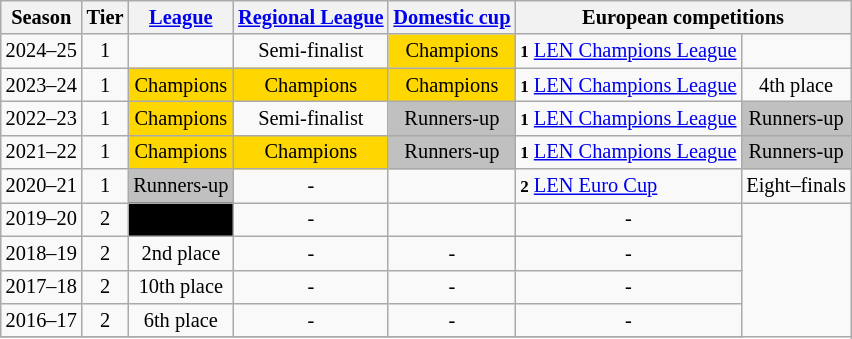<table class="wikitable" style="font-size:85%; text-align:left">
<tr>
<th>Season</th>
<th>Tier</th>
<th><a href='#'>League</a></th>
<th><a href='#'>Regional League</a></th>
<th><a href='#'>Domestic cup</a></th>
<th colspan=2>European competitions</th>
</tr>
<tr>
<td>2024–25</td>
<td align=center>1</td>
<td align=center></td>
<td align=center>Semi-finalist</td>
<td bgcolor=gold align=center>Champions</td>
<td><small><strong>1</strong></small> <a href='#'>LEN Champions League</a></td>
<td align=center bgcolor=></td>
</tr>
<tr>
<td>2023–24</td>
<td align=center>1</td>
<td bgcolor=gold align=center>Champions</td>
<td bgcolor=gold align=center>Champions</td>
<td bgcolor=gold align=center>Champions</td>
<td><small><strong>1</strong></small> <a href='#'>LEN Champions League</a></td>
<td align=center bgcolor=>4th place</td>
</tr>
<tr>
<td>2022–23</td>
<td align=center>1</td>
<td bgcolor=gold align=center>Champions</td>
<td align=center>Semi-finalist</td>
<td align=center bgcolor=silver>Runners-up</td>
<td><small><strong>1</strong></small> <a href='#'>LEN Champions League</a></td>
<td align=center bgcolor=silver>Runners-up</td>
</tr>
<tr>
<td>2021–22</td>
<td align=center>1</td>
<td bgcolor=gold align=center>Champions</td>
<td bgcolor=gold align=center>Champions</td>
<td align=center bgcolor=silver>Runners-up</td>
<td><small><strong>1</strong></small> <a href='#'>LEN Champions League</a></td>
<td align=center bgcolor=silver>Runners-up</td>
</tr>
<tr>
<td>2020–21</td>
<td align=center>1</td>
<td bgcolor=silver align=center>Runners-up</td>
<td align=center>-</td>
<td align=center></td>
<td><small><strong>2</strong></small> <a href='#'>LEN Euro Cup</a></td>
<td align=center>Eight–finals</td>
</tr>
<tr>
<td>2019–20</td>
<td align=center>2</td>
<td align=center style="background:black; color:white"></td>
<td align=center>-</td>
<td align=center></td>
<td align=center>-</td>
</tr>
<tr>
<td>2018–19</td>
<td align=center>2</td>
<td align=center>2nd place</td>
<td align=center>-</td>
<td align=center>-</td>
<td align=center>-</td>
</tr>
<tr>
<td>2017–18</td>
<td align=center>2</td>
<td align=center>10th place</td>
<td align=center>-</td>
<td align=center>-</td>
<td align=center>-</td>
</tr>
<tr>
<td>2016–17</td>
<td align=center>2</td>
<td align=center>6th place</td>
<td align=center>-</td>
<td align=center>-</td>
<td align=center>-</td>
</tr>
<tr>
</tr>
</table>
